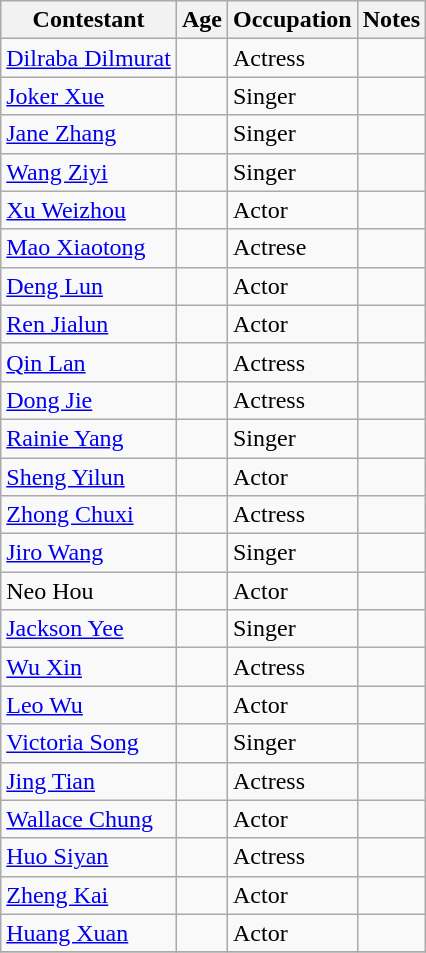<table class="wikitable">
<tr>
<th>Contestant</th>
<th>Age</th>
<th>Occupation</th>
<th>Notes</th>
</tr>
<tr>
<td><a href='#'>Dilraba Dilmurat</a></td>
<td></td>
<td>Actress</td>
<td></td>
</tr>
<tr>
<td><a href='#'>Joker Xue</a></td>
<td></td>
<td>Singer</td>
<td></td>
</tr>
<tr>
<td><a href='#'>Jane Zhang</a></td>
<td></td>
<td>Singer</td>
<td></td>
</tr>
<tr>
<td><a href='#'>Wang Ziyi</a></td>
<td></td>
<td>Singer</td>
<td></td>
</tr>
<tr>
<td><a href='#'>Xu Weizhou</a></td>
<td></td>
<td>Actor</td>
<td></td>
</tr>
<tr>
<td><a href='#'>Mao Xiaotong</a></td>
<td></td>
<td>Actrese</td>
<td></td>
</tr>
<tr>
<td><a href='#'>Deng Lun</a></td>
<td></td>
<td>Actor</td>
<td></td>
</tr>
<tr>
<td><a href='#'>Ren Jialun</a></td>
<td></td>
<td>Actor</td>
<td></td>
</tr>
<tr>
<td><a href='#'>Qin Lan</a></td>
<td></td>
<td>Actress</td>
<td></td>
</tr>
<tr>
<td><a href='#'>Dong Jie</a></td>
<td></td>
<td>Actress</td>
<td></td>
</tr>
<tr>
<td><a href='#'>Rainie Yang</a></td>
<td></td>
<td>Singer</td>
<td></td>
</tr>
<tr>
<td><a href='#'>Sheng Yilun</a></td>
<td></td>
<td>Actor</td>
<td></td>
</tr>
<tr>
<td><a href='#'>Zhong Chuxi</a></td>
<td></td>
<td>Actress</td>
<td></td>
</tr>
<tr>
<td><a href='#'>Jiro Wang</a></td>
<td></td>
<td>Singer</td>
<td></td>
</tr>
<tr>
<td>Neo Hou</td>
<td></td>
<td>Actor</td>
<td></td>
</tr>
<tr>
<td><a href='#'>Jackson Yee</a></td>
<td></td>
<td>Singer</td>
<td></td>
</tr>
<tr>
<td><a href='#'>Wu Xin</a></td>
<td></td>
<td>Actress</td>
<td></td>
</tr>
<tr>
<td><a href='#'>Leo Wu</a></td>
<td></td>
<td>Actor</td>
<td></td>
</tr>
<tr>
<td><a href='#'>Victoria Song</a></td>
<td></td>
<td>Singer</td>
<td></td>
</tr>
<tr>
<td><a href='#'>Jing Tian</a></td>
<td></td>
<td>Actress</td>
<td></td>
</tr>
<tr>
<td><a href='#'>Wallace Chung</a></td>
<td></td>
<td>Actor</td>
<td></td>
</tr>
<tr>
<td><a href='#'>Huo Siyan</a></td>
<td></td>
<td>Actress</td>
<td></td>
</tr>
<tr>
<td><a href='#'>Zheng Kai</a></td>
<td></td>
<td>Actor</td>
<td></td>
</tr>
<tr>
<td><a href='#'>Huang Xuan</a></td>
<td></td>
<td>Actor</td>
<td></td>
</tr>
<tr>
</tr>
</table>
